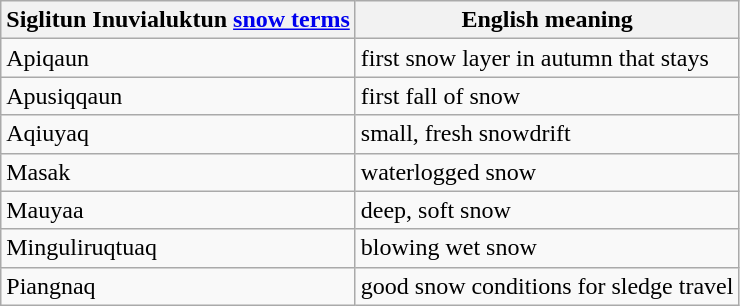<table class="wikitable">
<tr>
<th>Siglitun Inuvialuktun <a href='#'>snow terms</a></th>
<th>English meaning</th>
</tr>
<tr>
<td>Apiqaun</td>
<td>first snow layer in autumn that stays</td>
</tr>
<tr>
<td>Apusiqqaun</td>
<td>first fall of snow</td>
</tr>
<tr>
<td>Aqiuyaq</td>
<td>small, fresh snowdrift</td>
</tr>
<tr>
<td>Masak</td>
<td>waterlogged snow</td>
</tr>
<tr>
<td>Mauyaa</td>
<td>deep, soft snow</td>
</tr>
<tr>
<td>Minguliruqtuaq</td>
<td>blowing wet snow</td>
</tr>
<tr>
<td>Piangnaq</td>
<td>good snow conditions for sledge travel</td>
</tr>
</table>
